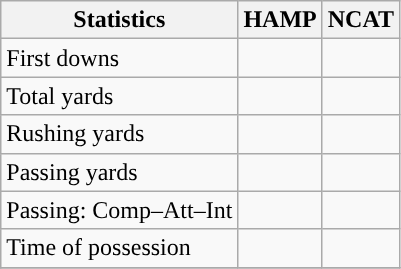<table class="wikitable" style="float: left;">
<tr>
<th>Statistics</th>
<th>HAMP</th>
<th>NCAT</th>
</tr>
<tr>
<td>First downs</td>
<td></td>
<td></td>
</tr>
<tr>
<td>Total yards</td>
<td></td>
<td></td>
</tr>
<tr>
<td>Rushing yards</td>
<td></td>
<td></td>
</tr>
<tr>
<td>Passing yards</td>
<td></td>
<td></td>
</tr>
<tr>
<td>Passing: Comp–Att–Int</td>
<td></td>
<td></td>
</tr>
<tr>
<td>Time of possession</td>
<td></td>
<td></td>
</tr>
<tr>
</tr>
</table>
